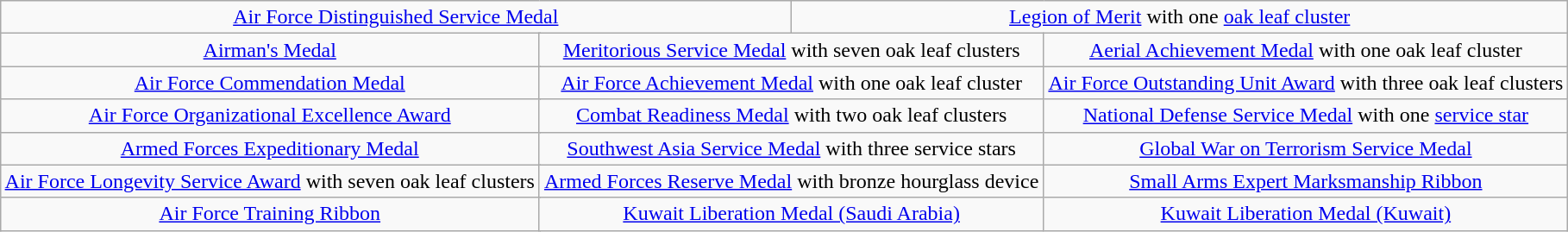<table class="wikitable" style="margin:1em auto; text-align:center;">
<tr>
<td colspan="3"><a href='#'>Air Force Distinguished Service Medal</a></td>
<td colspan="3"><a href='#'>Legion of Merit</a> with one <a href='#'>oak leaf cluster</a></td>
</tr>
<tr>
<td colspan="2"><a href='#'>Airman's Medal</a></td>
<td colspan="2"><a href='#'>Meritorious Service Medal</a> with seven oak leaf clusters</td>
<td colspan="2"><a href='#'>Aerial Achievement Medal</a> with one oak leaf cluster</td>
</tr>
<tr>
<td colspan="2"><a href='#'>Air Force Commendation Medal</a></td>
<td colspan="2"><a href='#'>Air Force Achievement Medal</a> with one oak leaf cluster</td>
<td colspan="2"><a href='#'>Air Force Outstanding Unit Award</a> with three oak leaf clusters</td>
</tr>
<tr>
<td colspan="2"><a href='#'>Air Force Organizational Excellence Award</a></td>
<td colspan="2"><a href='#'>Combat Readiness Medal</a> with two oak leaf clusters</td>
<td colspan="2"><a href='#'>National Defense Service Medal</a> with one <a href='#'>service star</a></td>
</tr>
<tr>
<td colspan="2"><a href='#'>Armed Forces Expeditionary Medal</a></td>
<td colspan="2"><a href='#'>Southwest Asia Service Medal</a> with three service stars</td>
<td colspan="2"><a href='#'>Global War on Terrorism Service Medal</a></td>
</tr>
<tr>
<td colspan="2"><a href='#'>Air Force Longevity Service Award</a> with seven oak leaf clusters</td>
<td colspan="2"><a href='#'>Armed Forces Reserve Medal</a> with bronze hourglass device</td>
<td colspan="2"><a href='#'>Small Arms Expert Marksmanship Ribbon</a></td>
</tr>
<tr>
<td colspan="2"><a href='#'>Air Force Training Ribbon</a></td>
<td colspan="2"><a href='#'>Kuwait Liberation Medal (Saudi Arabia)</a></td>
<td colspan="2"><a href='#'>Kuwait Liberation Medal (Kuwait)</a></td>
</tr>
</table>
